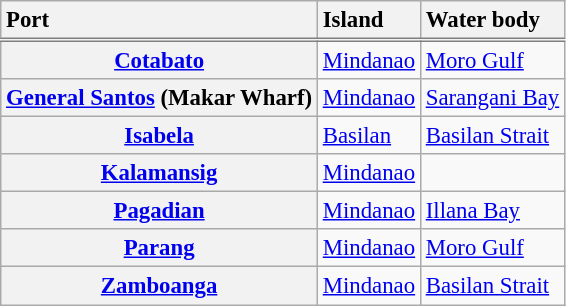<table class="wikitable sortable plainrowheaders" style="font-size:95%;">
<tr style="border-bottom:double grey;">
<th scope="col" style="text-align:left;">Port </th>
<th scope="col" style="text-align:left;">Island</th>
<th scope="col" style="text-align:left;">Water body</th>
</tr>
<tr>
<th scope="row"><a href='#'>Cotabato</a></th>
<td><a href='#'>Mindanao</a></td>
<td><a href='#'>Moro Gulf</a></td>
</tr>
<tr>
<th scope="row"><a href='#'>General Santos</a> (Makar Wharf)</th>
<td><a href='#'>Mindanao</a></td>
<td><a href='#'>Sarangani Bay</a></td>
</tr>
<tr>
<th scope="row"><a href='#'>Isabela</a></th>
<td><a href='#'>Basilan</a></td>
<td><a href='#'>Basilan Strait</a></td>
</tr>
<tr>
<th scope="row"><a href='#'>Kalamansig</a></th>
<td><a href='#'>Mindanao</a></td>
<td></td>
</tr>
<tr>
<th scope="row"><a href='#'>Pagadian</a></th>
<td><a href='#'>Mindanao</a></td>
<td><a href='#'>Illana Bay</a></td>
</tr>
<tr>
<th scope="row"><a href='#'>Parang</a></th>
<td><a href='#'>Mindanao</a></td>
<td><a href='#'>Moro Gulf</a></td>
</tr>
<tr>
<th scope="row"><a href='#'>Zamboanga</a></th>
<td><a href='#'>Mindanao</a></td>
<td><a href='#'>Basilan Strait</a></td>
</tr>
</table>
